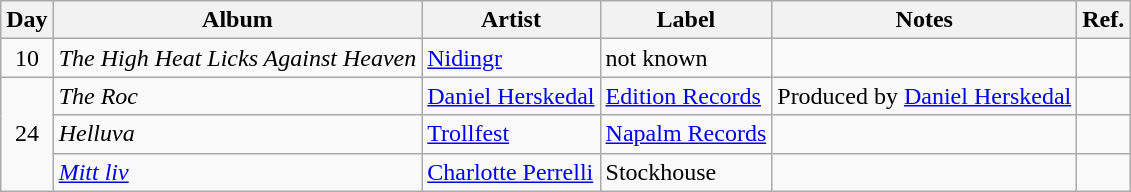<table class="wikitable">
<tr>
<th>Day</th>
<th>Album</th>
<th>Artist</th>
<th>Label</th>
<th>Notes</th>
<th>Ref.</th>
</tr>
<tr>
<td style="text-align:center;">10</td>
<td><em>The High Heat Licks Against Heaven</em></td>
<td><a href='#'>Nidingr</a></td>
<td>not known</td>
<td></td>
<td style="text-align:center;"></td>
</tr>
<tr>
<td rowspan="3" style="text-align:center;">24</td>
<td><em>The Roc</em></td>
<td><a href='#'>Daniel Herskedal</a></td>
<td><a href='#'>Edition Records</a></td>
<td>Produced by <a href='#'>Daniel Herskedal</a></td>
<td style="text-align:center;"></td>
</tr>
<tr>
<td><em>Helluva</em></td>
<td><a href='#'>Trollfest</a></td>
<td><a href='#'>Napalm Records</a></td>
<td></td>
<td style="text-align:center;"></td>
</tr>
<tr>
<td><em><a href='#'>Mitt liv</a></em></td>
<td><a href='#'>Charlotte Perrelli</a></td>
<td>Stockhouse</td>
<td></td>
<td style="text-align:center;"></td>
</tr>
</table>
